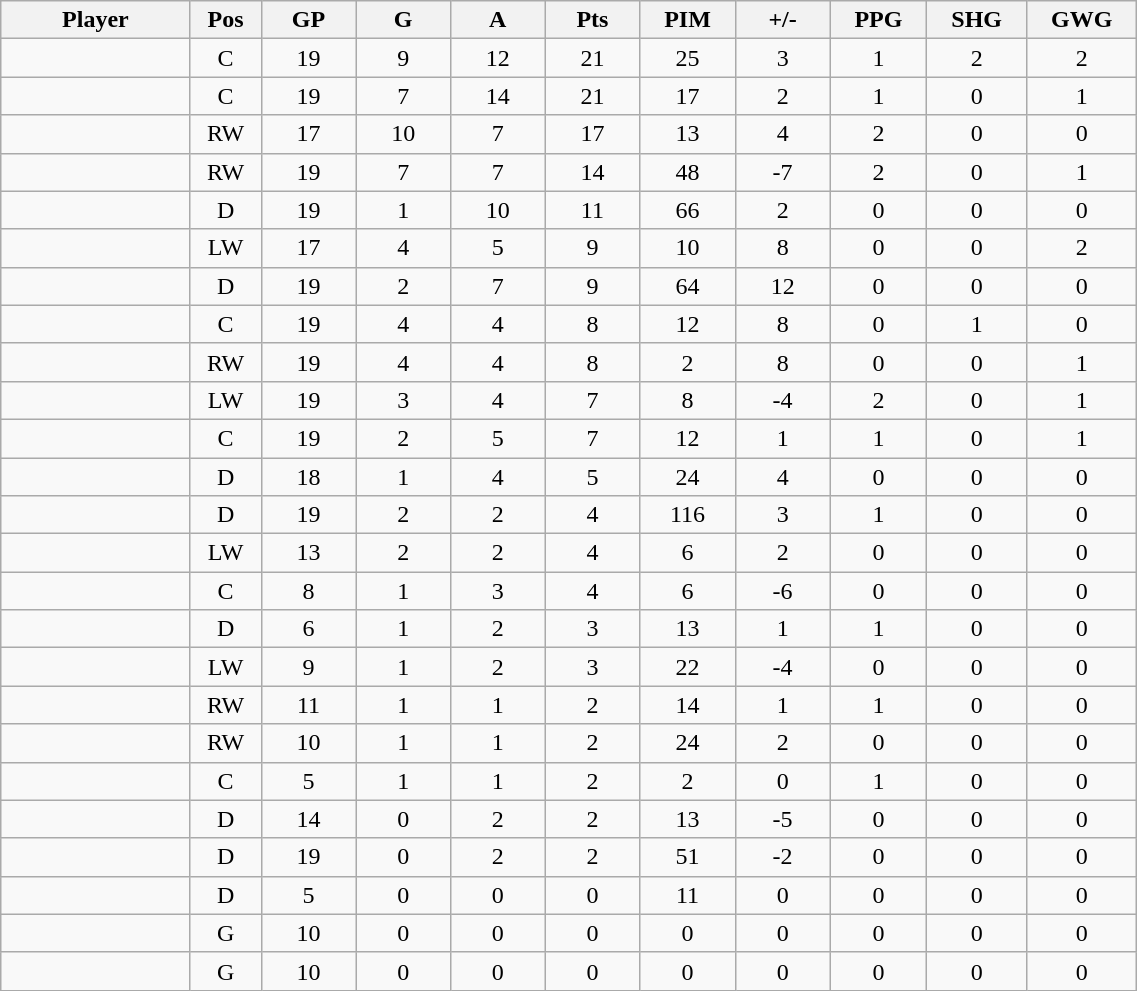<table class="wikitable sortable" width="60%">
<tr>
<th bgcolor="#DDDDFF" width="10%">Player</th>
<th bgcolor="#DDDDFF" width="3%" title="Position">Pos</th>
<th bgcolor="#DDDDFF" width="5%" title="Games played">GP</th>
<th bgcolor="#DDDDFF" width="5%" title="Goals">G</th>
<th bgcolor="#DDDDFF" width="5%" title="Assists">A</th>
<th bgcolor="#DDDDFF" width="5%" title="Points">Pts</th>
<th bgcolor="#DDDDFF" width="5%" title="Penalties in Minutes">PIM</th>
<th bgcolor="#DDDDFF" width="5%" title="Plus/minus">+/-</th>
<th bgcolor="#DDDDFF" width="5%" title="Power play goals">PPG</th>
<th bgcolor="#DDDDFF" width="5%" title="Short-handed goals">SHG</th>
<th bgcolor="#DDDDFF" width="5%" title="Game-winning goals">GWG</th>
</tr>
<tr align="center">
<td align="right"></td>
<td>C</td>
<td>19</td>
<td>9</td>
<td>12</td>
<td>21</td>
<td>25</td>
<td>3</td>
<td>1</td>
<td>2</td>
<td>2</td>
</tr>
<tr align="center">
<td align="right"></td>
<td>C</td>
<td>19</td>
<td>7</td>
<td>14</td>
<td>21</td>
<td>17</td>
<td>2</td>
<td>1</td>
<td>0</td>
<td>1</td>
</tr>
<tr align="center">
<td align="right"></td>
<td>RW</td>
<td>17</td>
<td>10</td>
<td>7</td>
<td>17</td>
<td>13</td>
<td>4</td>
<td>2</td>
<td>0</td>
<td>0</td>
</tr>
<tr align="center">
<td align="right"></td>
<td>RW</td>
<td>19</td>
<td>7</td>
<td>7</td>
<td>14</td>
<td>48</td>
<td>-7</td>
<td>2</td>
<td>0</td>
<td>1</td>
</tr>
<tr align="center">
<td align="right"></td>
<td>D</td>
<td>19</td>
<td>1</td>
<td>10</td>
<td>11</td>
<td>66</td>
<td>2</td>
<td>0</td>
<td>0</td>
<td>0</td>
</tr>
<tr align="center">
<td align="right"></td>
<td>LW</td>
<td>17</td>
<td>4</td>
<td>5</td>
<td>9</td>
<td>10</td>
<td>8</td>
<td>0</td>
<td>0</td>
<td>2</td>
</tr>
<tr align="center">
<td align="right"></td>
<td>D</td>
<td>19</td>
<td>2</td>
<td>7</td>
<td>9</td>
<td>64</td>
<td>12</td>
<td>0</td>
<td>0</td>
<td>0</td>
</tr>
<tr align="center">
<td align="right"></td>
<td>C</td>
<td>19</td>
<td>4</td>
<td>4</td>
<td>8</td>
<td>12</td>
<td>8</td>
<td>0</td>
<td>1</td>
<td>0</td>
</tr>
<tr align="center">
<td align="right"></td>
<td>RW</td>
<td>19</td>
<td>4</td>
<td>4</td>
<td>8</td>
<td>2</td>
<td>8</td>
<td>0</td>
<td>0</td>
<td>1</td>
</tr>
<tr align="center">
<td align="right"></td>
<td>LW</td>
<td>19</td>
<td>3</td>
<td>4</td>
<td>7</td>
<td>8</td>
<td>-4</td>
<td>2</td>
<td>0</td>
<td>1</td>
</tr>
<tr align="center">
<td align="right"></td>
<td>C</td>
<td>19</td>
<td>2</td>
<td>5</td>
<td>7</td>
<td>12</td>
<td>1</td>
<td>1</td>
<td>0</td>
<td>1</td>
</tr>
<tr align="center">
<td align="right"></td>
<td>D</td>
<td>18</td>
<td>1</td>
<td>4</td>
<td>5</td>
<td>24</td>
<td>4</td>
<td>0</td>
<td>0</td>
<td>0</td>
</tr>
<tr align="center">
<td align="right"></td>
<td>D</td>
<td>19</td>
<td>2</td>
<td>2</td>
<td>4</td>
<td>116</td>
<td>3</td>
<td>1</td>
<td>0</td>
<td>0</td>
</tr>
<tr align="center">
<td align="right"></td>
<td>LW</td>
<td>13</td>
<td>2</td>
<td>2</td>
<td>4</td>
<td>6</td>
<td>2</td>
<td>0</td>
<td>0</td>
<td>0</td>
</tr>
<tr align="center">
<td align="right"></td>
<td>C</td>
<td>8</td>
<td>1</td>
<td>3</td>
<td>4</td>
<td>6</td>
<td>-6</td>
<td>0</td>
<td>0</td>
<td>0</td>
</tr>
<tr align="center">
<td align="right"></td>
<td>D</td>
<td>6</td>
<td>1</td>
<td>2</td>
<td>3</td>
<td>13</td>
<td>1</td>
<td>1</td>
<td>0</td>
<td>0</td>
</tr>
<tr align="center">
<td align="right"></td>
<td>LW</td>
<td>9</td>
<td>1</td>
<td>2</td>
<td>3</td>
<td>22</td>
<td>-4</td>
<td>0</td>
<td>0</td>
<td>0</td>
</tr>
<tr align="center">
<td align="right"></td>
<td>RW</td>
<td>11</td>
<td>1</td>
<td>1</td>
<td>2</td>
<td>14</td>
<td>1</td>
<td>1</td>
<td>0</td>
<td>0</td>
</tr>
<tr align="center">
<td align="right"></td>
<td>RW</td>
<td>10</td>
<td>1</td>
<td>1</td>
<td>2</td>
<td>24</td>
<td>2</td>
<td>0</td>
<td>0</td>
<td>0</td>
</tr>
<tr align="center">
<td align="right"></td>
<td>C</td>
<td>5</td>
<td>1</td>
<td>1</td>
<td>2</td>
<td>2</td>
<td>0</td>
<td>1</td>
<td>0</td>
<td>0</td>
</tr>
<tr align="center">
<td align="right"></td>
<td>D</td>
<td>14</td>
<td>0</td>
<td>2</td>
<td>2</td>
<td>13</td>
<td>-5</td>
<td>0</td>
<td>0</td>
<td>0</td>
</tr>
<tr align="center">
<td align="right"></td>
<td>D</td>
<td>19</td>
<td>0</td>
<td>2</td>
<td>2</td>
<td>51</td>
<td>-2</td>
<td>0</td>
<td>0</td>
<td>0</td>
</tr>
<tr align="center">
<td align="right"></td>
<td>D</td>
<td>5</td>
<td>0</td>
<td>0</td>
<td>0</td>
<td>11</td>
<td>0</td>
<td>0</td>
<td>0</td>
<td>0</td>
</tr>
<tr align="center">
<td align="right"></td>
<td>G</td>
<td>10</td>
<td>0</td>
<td>0</td>
<td>0</td>
<td>0</td>
<td>0</td>
<td>0</td>
<td>0</td>
<td>0</td>
</tr>
<tr align="center">
<td align="right"></td>
<td>G</td>
<td>10</td>
<td>0</td>
<td>0</td>
<td>0</td>
<td>0</td>
<td>0</td>
<td>0</td>
<td>0</td>
<td>0</td>
</tr>
</table>
